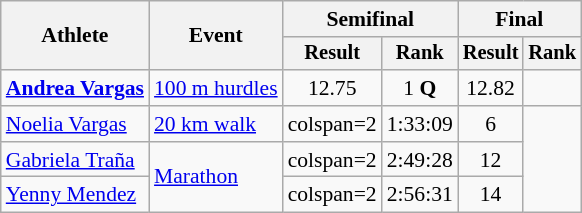<table class=wikitable style="font-size:90%">
<tr>
<th rowspan="2">Athlete</th>
<th rowspan="2">Event</th>
<th colspan="2">Semifinal</th>
<th colspan="2">Final</th>
</tr>
<tr style="font-size:95%">
<th>Result</th>
<th>Rank</th>
<th>Result</th>
<th>Rank</th>
</tr>
<tr align=center>
<td align=left><strong><a href='#'>Andrea Vargas</a></strong></td>
<td align=left><a href='#'>100 m hurdles</a></td>
<td>12.75</td>
<td>1 <strong>Q</strong></td>
<td>12.82</td>
<td></td>
</tr>
<tr align=center>
<td align=left><a href='#'>Noelia Vargas</a></td>
<td align=left><a href='#'>20 km walk</a></td>
<td>colspan=2 </td>
<td>1:33:09</td>
<td>6</td>
</tr>
<tr align=center>
<td align=left><a href='#'>Gabriela Traña</a></td>
<td rowspan=2 align=left><a href='#'>Marathon</a></td>
<td>colspan=2 </td>
<td>2:49:28</td>
<td>12</td>
</tr>
<tr align=center>
<td align=left><a href='#'>Yenny Mendez</a></td>
<td>colspan=2 </td>
<td>2:56:31</td>
<td>14</td>
</tr>
</table>
